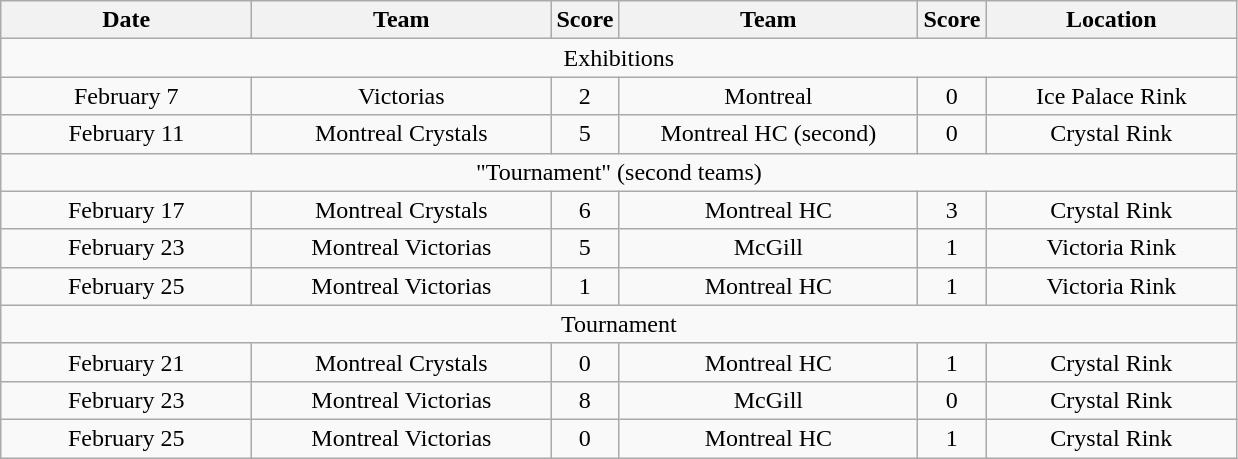<table class="wikitable">
<tr>
<th style="width:10em">Date</th>
<th style="width:12em">Team</th>
<th>Score</th>
<th style="width:12em">Team</th>
<th>Score</th>
<th style="width:10em">Location</th>
</tr>
<tr style="text-align:center;">
<td colspan="6">Exhibitions</td>
</tr>
<tr style="text-align:center;">
<td>February 7</td>
<td>Victorias</td>
<td>2</td>
<td>Montreal</td>
<td>0</td>
<td>Ice Palace Rink</td>
</tr>
<tr style="text-align:center;">
<td>February 11</td>
<td>Montreal Crystals</td>
<td>5</td>
<td>Montreal HC (second)</td>
<td>0</td>
<td>Crystal Rink</td>
</tr>
<tr style="text-align:center;">
<td colspan="6">"Tournament" (second teams)</td>
</tr>
<tr style="text-align:center;">
<td>February 17</td>
<td>Montreal Crystals</td>
<td>6</td>
<td>Montreal HC</td>
<td>3</td>
<td>Crystal Rink</td>
</tr>
<tr style="text-align:center;">
<td>February 23</td>
<td>Montreal Victorias</td>
<td>5</td>
<td>McGill</td>
<td>1</td>
<td>Victoria Rink</td>
</tr>
<tr style="text-align:center;">
<td>February 25</td>
<td>Montreal Victorias</td>
<td>1</td>
<td>Montreal HC</td>
<td>1</td>
<td>Victoria Rink</td>
</tr>
<tr style="text-align:center;">
<td colspan="6">Tournament</td>
</tr>
<tr style="text-align:center;">
<td>February 21</td>
<td>Montreal Crystals</td>
<td>0</td>
<td>Montreal HC</td>
<td>1</td>
<td>Crystal Rink</td>
</tr>
<tr style="text-align:center;">
<td>February 23</td>
<td>Montreal Victorias</td>
<td>8</td>
<td>McGill</td>
<td>0</td>
<td>Crystal Rink</td>
</tr>
<tr style="text-align:center;">
<td>February 25</td>
<td>Montreal Victorias</td>
<td>0</td>
<td>Montreal HC</td>
<td>1</td>
<td>Crystal Rink</td>
</tr>
</table>
